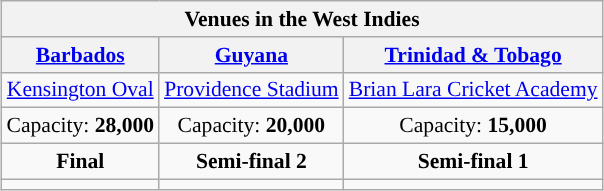<table class="wikitable" style="text-align:center;margin:auto;font-size:90%;">
<tr>
<th colspan="3">Venues in the West Indies</th>
</tr>
<tr>
<th><a href='#'>Barbados</a></th>
<th><a href='#'>Guyana</a></th>
<th><a href='#'>Trinidad & Tobago</a></th>
</tr>
<tr>
<td><a href='#'>Kensington Oval</a></td>
<td><a href='#'>Providence Stadium</a></td>
<td><a href='#'>Brian Lara Cricket Academy</a></td>
</tr>
<tr>
<td>Capacity: <strong>28,000</strong></td>
<td>Capacity: <strong>20,000</strong></td>
<td>Capacity: <strong>15,000</strong></td>
</tr>
<tr>
<td><strong>Final</strong></td>
<td><strong>Semi-final 2</strong></td>
<td><strong>Semi-final 1</strong></td>
</tr>
<tr>
<td></td>
<td></td>
<td></td>
</tr>
</table>
